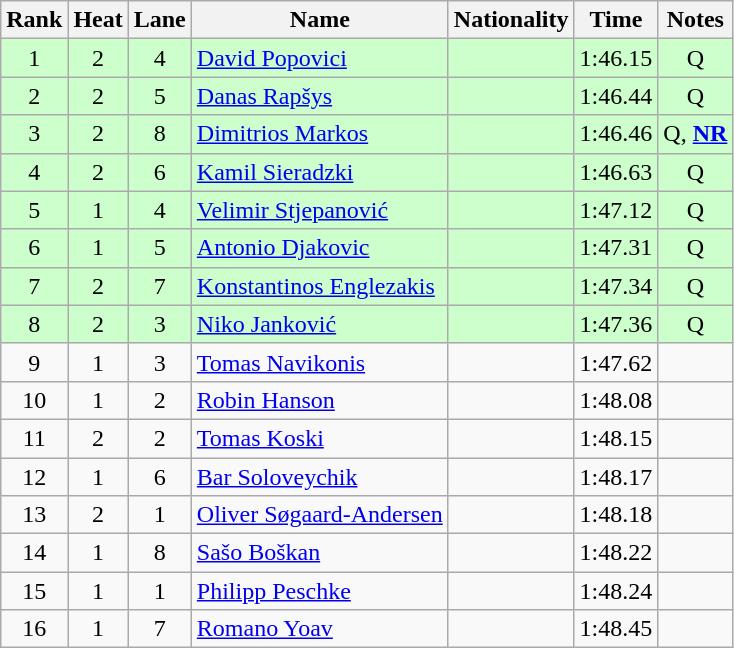<table class="wikitable sortable" style="text-align:center">
<tr>
<th>Rank</th>
<th>Heat</th>
<th>Lane</th>
<th>Name</th>
<th>Nationality</th>
<th>Time</th>
<th>Notes</th>
</tr>
<tr bgcolor=ccffcc>
<td>1</td>
<td>2</td>
<td>4</td>
<td align=left><a href='#'>David Popovici</a></td>
<td align=left></td>
<td>1:46.15</td>
<td>Q</td>
</tr>
<tr bgcolor=ccffcc>
<td>2</td>
<td>2</td>
<td>5</td>
<td align=left><a href='#'>Danas Rapšys</a></td>
<td align=left></td>
<td>1:46.44</td>
<td>Q</td>
</tr>
<tr bgcolor=ccffcc>
<td>3</td>
<td>2</td>
<td>8</td>
<td align=left><a href='#'>Dimitrios Markos</a></td>
<td align=left></td>
<td>1:46.46</td>
<td>Q, <strong><a href='#'>NR</a></strong></td>
</tr>
<tr bgcolor=ccffcc>
<td>4</td>
<td>2</td>
<td>6</td>
<td align=left><a href='#'>Kamil Sieradzki</a></td>
<td align=left></td>
<td>1:46.63</td>
<td>Q</td>
</tr>
<tr bgcolor=ccffcc>
<td>5</td>
<td>1</td>
<td>4</td>
<td align=left><a href='#'>Velimir Stjepanović</a></td>
<td align=left></td>
<td>1:47.12</td>
<td>Q</td>
</tr>
<tr bgcolor=ccffcc>
<td>6</td>
<td>1</td>
<td>5</td>
<td align=left><a href='#'>Antonio Djakovic</a></td>
<td align=left></td>
<td>1:47.31</td>
<td>Q</td>
</tr>
<tr bgcolor=ccffcc>
<td>7</td>
<td>2</td>
<td>7</td>
<td align=left><a href='#'>Konstantinos Englezakis</a></td>
<td align=left></td>
<td>1:47.34</td>
<td>Q</td>
</tr>
<tr bgcolor=ccffcc>
<td>8</td>
<td>2</td>
<td>3</td>
<td align=left><a href='#'>Niko Janković</a></td>
<td align=left></td>
<td>1:47.36</td>
<td>Q</td>
</tr>
<tr>
<td>9</td>
<td>1</td>
<td>3</td>
<td align=left><a href='#'>Tomas Navikonis</a></td>
<td align=left></td>
<td>1:47.62</td>
<td></td>
</tr>
<tr>
<td>10</td>
<td>1</td>
<td>2</td>
<td align=left><a href='#'>Robin Hanson</a></td>
<td align=left></td>
<td>1:48.08</td>
<td></td>
</tr>
<tr>
<td>11</td>
<td>2</td>
<td>2</td>
<td align=left><a href='#'>Tomas Koski</a></td>
<td align=left></td>
<td>1:48.15</td>
<td></td>
</tr>
<tr>
<td>12</td>
<td>1</td>
<td>6</td>
<td align=left><a href='#'>Bar Soloveychik</a></td>
<td align=left></td>
<td>1:48.17</td>
<td></td>
</tr>
<tr>
<td>13</td>
<td>2</td>
<td>1</td>
<td align=left><a href='#'>Oliver Søgaard-Andersen</a></td>
<td align=left></td>
<td>1:48.18</td>
<td></td>
</tr>
<tr>
<td>14</td>
<td>1</td>
<td>8</td>
<td align=left><a href='#'>Sašo Boškan</a></td>
<td align=left></td>
<td>1:48.22</td>
<td></td>
</tr>
<tr>
<td>15</td>
<td>1</td>
<td>1</td>
<td align=left><a href='#'>Philipp Peschke</a></td>
<td align=left></td>
<td>1:48.24</td>
<td></td>
</tr>
<tr>
<td>16</td>
<td>1</td>
<td>7</td>
<td align=left><a href='#'>Romano Yoav</a></td>
<td align=left></td>
<td>1:48.45</td>
<td></td>
</tr>
</table>
